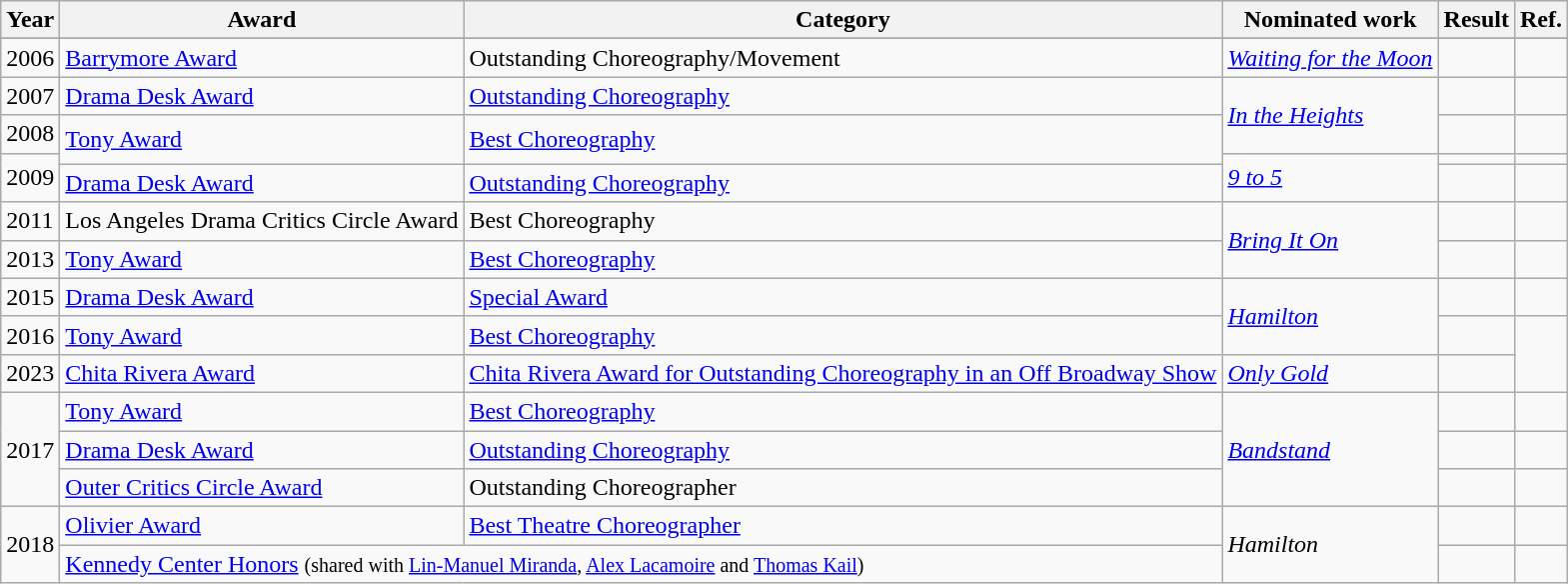<table class="wikitable">
<tr>
<th>Year</th>
<th>Award</th>
<th>Category</th>
<th>Nominated work</th>
<th>Result</th>
<th>Ref.</th>
</tr>
<tr>
</tr>
<tr>
<td>2006</td>
<td><a href='#'>Barrymore Award</a></td>
<td>Outstanding Choreography/Movement</td>
<td><em><a href='#'>Waiting for the Moon</a></em></td>
<td></td>
<td></td>
</tr>
<tr>
<td>2007</td>
<td><a href='#'>Drama Desk Award</a></td>
<td><a href='#'>Outstanding Choreography</a></td>
<td rowspan="2"><em><a href='#'>In the Heights</a></em></td>
<td></td>
<td></td>
</tr>
<tr>
<td>2008</td>
<td rowspan=2><a href='#'>Tony Award</a></td>
<td rowspan=2><a href='#'>Best Choreography</a></td>
<td></td>
<td></td>
</tr>
<tr>
<td rowspan="2">2009</td>
<td rowspan="2"><em><a href='#'>9 to 5</a></em></td>
<td></td>
<td></td>
</tr>
<tr>
<td><a href='#'>Drama Desk Award</a></td>
<td><a href='#'>Outstanding Choreography</a></td>
<td></td>
<td></td>
</tr>
<tr>
<td>2011</td>
<td>Los Angeles Drama Critics Circle Award</td>
<td>Best Choreography</td>
<td rowspan="2"><em><a href='#'>Bring It On</a></em></td>
<td></td>
<td></td>
</tr>
<tr>
<td>2013</td>
<td><a href='#'>Tony Award</a></td>
<td><a href='#'>Best Choreography</a></td>
<td></td>
<td></td>
</tr>
<tr>
<td>2015</td>
<td><a href='#'>Drama Desk Award</a></td>
<td><a href='#'>Special Award</a></td>
<td rowspan="2"><em><a href='#'>Hamilton</a></em></td>
<td></td>
<td></td>
</tr>
<tr>
<td>2016</td>
<td><a href='#'>Tony Award</a></td>
<td><a href='#'>Best Choreography</a></td>
<td></td>
</tr>
<tr>
<td>2023</td>
<td><a href='#'>Chita Rivera Award</a></td>
<td><a href='#'>Chita Rivera Award for Outstanding Choreography in an Off Broadway Show</a></td>
<td><em><a href='#'>Only Gold</a></em></td>
<td></td>
</tr>
<tr>
<td rowspan="3">2017</td>
<td><a href='#'>Tony Award</a></td>
<td><a href='#'>Best Choreography</a></td>
<td rowspan="3"><em><a href='#'>Bandstand</a></em></td>
<td></td>
<td></td>
</tr>
<tr>
<td><a href='#'>Drama Desk Award</a></td>
<td><a href='#'>Outstanding Choreography</a></td>
<td></td>
<td></td>
</tr>
<tr>
<td><a href='#'>Outer Critics Circle Award</a></td>
<td>Outstanding Choreographer</td>
<td></td>
<td></td>
</tr>
<tr>
<td rowspan=2 style="text-align:center;">2018</td>
<td><a href='#'>Olivier Award</a></td>
<td><a href='#'>Best Theatre Choreographer</a></td>
<td rowspan=2><em>Hamilton</em></td>
<td></td>
<td></td>
</tr>
<tr>
<td colspan=2><a href='#'>Kennedy Center Honors</a> <small>(shared with <a href='#'>Lin-Manuel Miranda</a>, <a href='#'>Alex Lacamoire</a> and <a href='#'>Thomas Kail</a>)</small></td>
<td></td>
<td style="text-align:center;"></td>
</tr>
</table>
